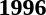<table>
<tr>
<td><strong>1996</strong><br></td>
</tr>
</table>
